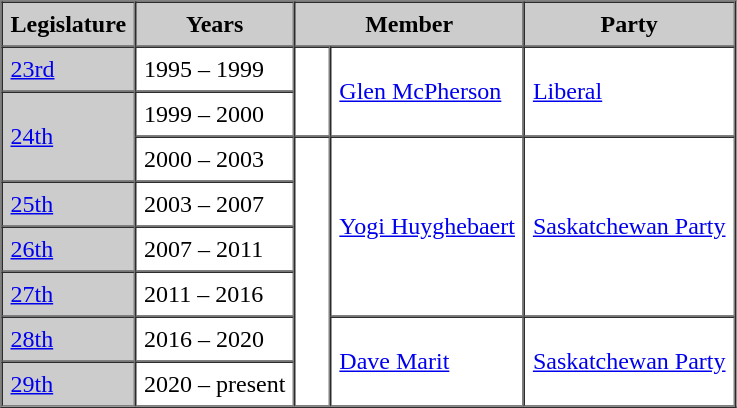<table border=1 cellpadding=5 cellspacing=0>
<tr bgcolor="CCCCCC">
<th>Legislature</th>
<th>Years</th>
<th colspan="2">Member</th>
<th>Party</th>
</tr>
<tr>
<td bgcolor="CCCCCC"><a href='#'>23rd</a></td>
<td>1995 – 1999</td>
<td rowspan="2" >   </td>
<td rowspan="2"><a href='#'>Glen McPherson</a></td>
<td rowspan="2"><a href='#'>Liberal</a></td>
</tr>
<tr>
<td bgcolor="CCCCCC" rowspan="2"><a href='#'>24th</a></td>
<td>1999 – 2000</td>
</tr>
<tr>
<td>2000 – 2003</td>
<td rowspan="6" >   </td>
<td rowspan="4"><a href='#'>Yogi Huyghebaert</a></td>
<td rowspan="4"><a href='#'>Saskatchewan Party</a></td>
</tr>
<tr>
<td bgcolor="CCCCCC"><a href='#'>25th</a></td>
<td>2003 – 2007</td>
</tr>
<tr>
<td bgcolor="CCCCCC"><a href='#'>26th</a></td>
<td>2007 – 2011</td>
</tr>
<tr>
<td bgcolor="CCCCCC"><a href='#'>27th</a></td>
<td>2011 – 2016</td>
</tr>
<tr>
<td bgcolor="CCCCCC"><a href='#'>28th</a></td>
<td>2016 – 2020</td>
<td rowspan="2"><a href='#'>Dave Marit</a></td>
<td rowspan="2"><a href='#'>Saskatchewan Party</a></td>
</tr>
<tr>
<td bgcolor="CCCCCC"><a href='#'>29th</a></td>
<td>2020 – present</td>
</tr>
</table>
